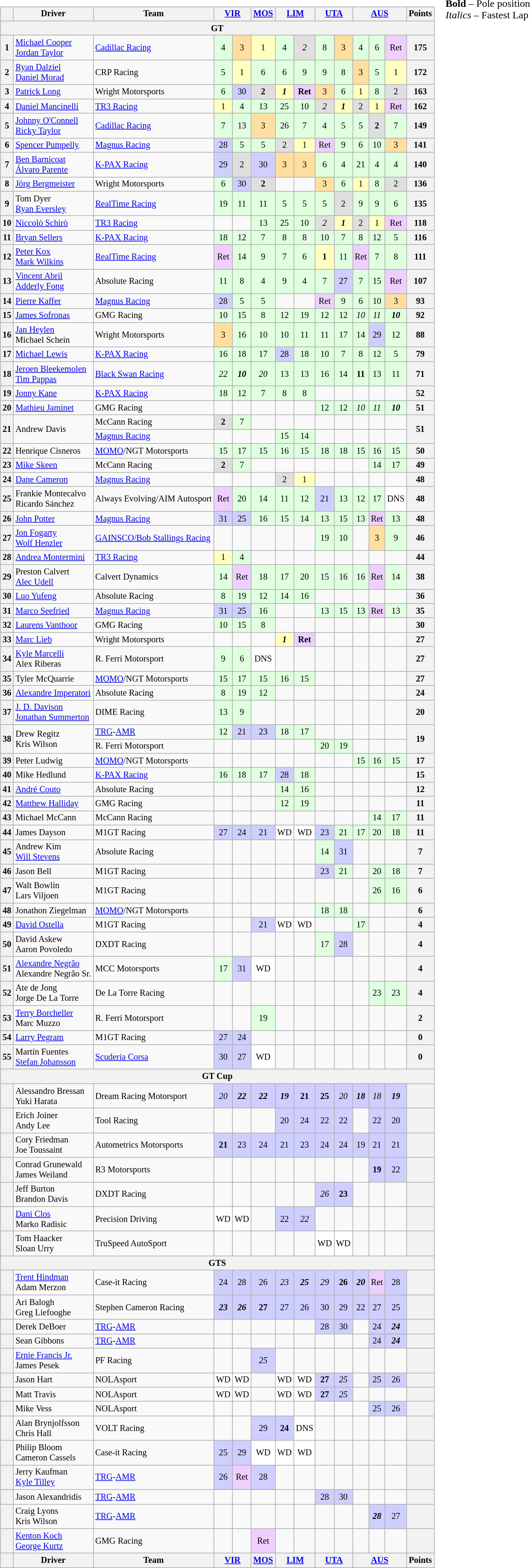<table>
<tr>
<td><br><table class="wikitable" style="font-size:85%; text-align:center">
<tr valign="top">
<th valign=middle></th>
<th valign=middle>Driver</th>
<th valign=middle>Team</th>
<th colspan=2><a href='#'>VIR</a></th>
<th><a href='#'>MOS</a></th>
<th colspan=2><a href='#'>LIM</a></th>
<th colspan=2><a href='#'>UTA</a></th>
<th colspan=3><a href='#'>AUS</a></th>
<th valign=middle>Points</th>
</tr>
<tr>
<th colspan=14>GT</th>
</tr>
<tr>
<th>1</th>
<td align=left> <a href='#'>Michael Cooper</a><br> <a href='#'>Jordan Taylor</a></td>
<td align=left> <a href='#'>Cadillac Racing</a></td>
<td style="background:#DFFFDF;">4</td>
<td style="background:#FFDF9F;">3</td>
<td style="background:#FFFFBF;">1</td>
<td style="background:#DFFFDF;">4</td>
<td style="background:#DFDFDF;"><em>2</em></td>
<td style="background:#DFFFDF;">8</td>
<td style="background:#FFDF9F;">3</td>
<td style="background:#DFFFDF;">4</td>
<td style="background:#DFFFDF;">6</td>
<td style="background:#EFCFFF;">Ret</td>
<th>175</th>
</tr>
<tr>
<th>2</th>
<td align=left> <a href='#'>Ryan Dalziel</a><br> <a href='#'>Daniel Morad</a></td>
<td align=left> CRP Racing</td>
<td style="background:#DFFFDF;">5</td>
<td style="background:#FFFFBF;">1</td>
<td style="background:#DFFFDF;">6</td>
<td style="background:#DFFFDF;">6</td>
<td style="background:#DFFFDF;">9</td>
<td style="background:#DFFFDF;">9</td>
<td style="background:#DFFFDF;">8</td>
<td style="background:#FFDF9F;">3</td>
<td style="background:#DFFFDF;">5</td>
<td style="background:#FFFFBF;">1</td>
<th>172</th>
</tr>
<tr>
<th>3</th>
<td align=left> <a href='#'>Patrick Long</a></td>
<td align=left> Wright Motorsports</td>
<td style="background:#DFFFDF;">6</td>
<td style="background:#CFCFFF;">30</td>
<td style="background:#DFDFDF;"><strong>2</strong></td>
<td style="background:#FFFFBF;"><strong><em>1</em></strong></td>
<td style="background:#EFCFFF;"><strong>Ret</strong></td>
<td style="background:#FFDF9F;">3</td>
<td style="background:#DFFFDF;">6</td>
<td style="background:#FFFFBF;">1</td>
<td style="background:#DFFFDF;">8</td>
<td style="background:#DFDFDF;">2</td>
<th>163</th>
</tr>
<tr>
<th>4</th>
<td align=left> <a href='#'>Daniel Mancinelli</a></td>
<td align=left> <a href='#'>TR3 Racing</a></td>
<td style="background:#FFFFBF;">1</td>
<td style="background:#DFFFDF;">4</td>
<td style="background:#DFFFDF;">13</td>
<td style="background:#DFFFDF;">25</td>
<td style="background:#DFFFDF;">10</td>
<td style="background:#DFDFDF;"><em>2</em></td>
<td style="background:#FFFFBF;"><strong><em>1</em></strong></td>
<td style="background:#DFDFDF;">2</td>
<td style="background:#FFFFBF;">1</td>
<td style="background:#EFCFFF;">Ret</td>
<th>162</th>
</tr>
<tr>
<th>5</th>
<td align=left> <a href='#'>Johnny O'Connell</a><br> <a href='#'>Ricky Taylor</a></td>
<td align=left> <a href='#'>Cadillac Racing</a></td>
<td style="background:#DFFFDF;">7</td>
<td style="background:#DFFFDF;">13</td>
<td style="background:#FFDF9F;">3</td>
<td style="background:#DFFFDF;">26</td>
<td style="background:#DFFFDF;">7</td>
<td style="background:#DFFFDF;">4</td>
<td style="background:#DFFFDF;">5</td>
<td style="background:#DFFFDF;">5</td>
<td style="background:#DFDFDF;"><strong>2</strong></td>
<td style="background:#DFFFDF;">7</td>
<th>149</th>
</tr>
<tr>
<th>6</th>
<td align=left> <a href='#'>Spencer Pumpelly</a></td>
<td align=left> <a href='#'>Magnus Racing</a></td>
<td style="background:#CFCFFF;">28</td>
<td style="background:#DFFFDF;">5</td>
<td style="background:#DFFFDF;">5</td>
<td style="background:#DFDFDF;">2</td>
<td style="background:#FFFFBF;">1</td>
<td style="background:#EFCFFF;">Ret</td>
<td style="background:#DFFFDF;">9</td>
<td style="background:#DFFFDF;">6</td>
<td style="background:#DFFFDF;">10</td>
<td style="background:#FFDF9F;">3</td>
<th>141</th>
</tr>
<tr>
<th>7</th>
<td align=left> <a href='#'>Ben Barnicoat</a><br> <a href='#'>Álvaro Parente</a></td>
<td align=left> <a href='#'>K-PAX Racing</a></td>
<td style="background:#CFCFFF;">29</td>
<td style="background:#DFDFDF;">2</td>
<td style="background:#CFCFFF;">30</td>
<td style="background:#FFDF9F;">3</td>
<td style="background:#FFDF9F;">3</td>
<td style="background:#DFFFDF;">6</td>
<td style="background:#DFFFDF;">4</td>
<td style="background:#DFFFDF;">21</td>
<td style="background:#DFFFDF;">4</td>
<td style="background:#DFFFDF;">4</td>
<th>140</th>
</tr>
<tr>
<th>8</th>
<td align=left> <a href='#'>Jörg Bergmeister</a></td>
<td align=left> Wright Motorsports</td>
<td style="background:#DFFFDF;">6</td>
<td style="background:#CFCFFF;">30</td>
<td style="background:#DFDFDF;"><strong>2</strong></td>
<td></td>
<td></td>
<td style="background:#FFDF9F;">3</td>
<td style="background:#DFFFDF;">6</td>
<td style="background:#FFFFBF;">1</td>
<td style="background:#DFFFDF;">8</td>
<td style="background:#DFDFDF;">2</td>
<th>136</th>
</tr>
<tr>
<th>9</th>
<td align=left> Tom Dyer<br> <a href='#'>Ryan Eversley</a></td>
<td align=left> <a href='#'>RealTime Racing</a></td>
<td style="background:#DFFFDF;">19</td>
<td style="background:#DFFFDF;">11</td>
<td style="background:#DFFFDF;">11</td>
<td style="background:#DFFFDF;">5</td>
<td style="background:#DFFFDF;">5</td>
<td style="background:#DFFFDF;">5</td>
<td style="background:#DFDFDF;">2</td>
<td style="background:#DFFFDF;">9</td>
<td style="background:#DFFFDF;">9</td>
<td style="background:#DFFFDF;">6</td>
<th>135</th>
</tr>
<tr>
<th>10</th>
<td align=left> <a href='#'>Niccolò Schirò</a></td>
<td align=left> <a href='#'>TR3 Racing</a></td>
<td></td>
<td></td>
<td style="background:#DFFFDF;">13</td>
<td style="background:#DFFFDF;">25</td>
<td style="background:#DFFFDF;">10</td>
<td style="background:#DFDFDF;"><em>2</em></td>
<td style="background:#FFFFBF;"><strong><em>1</em></strong></td>
<td style="background:#DFDFDF;">2</td>
<td style="background:#FFFFBF;">1</td>
<td style="background:#EFCFFF;">Ret</td>
<th>118</th>
</tr>
<tr>
<th>11</th>
<td align=left> <a href='#'>Bryan Sellers</a></td>
<td align=left> <a href='#'>K-PAX Racing</a></td>
<td style="background:#DFFFDF;">18</td>
<td style="background:#DFFFDF;">12</td>
<td style="background:#DFFFDF;">7</td>
<td style="background:#DFFFDF;">8</td>
<td style="background:#DFFFDF;">8</td>
<td style="background:#DFFFDF;">10</td>
<td style="background:#DFFFDF;">7</td>
<td style="background:#DFFFDF;">8</td>
<td style="background:#DFFFDF;">12</td>
<td style="background:#DFFFDF;">5</td>
<th>116</th>
</tr>
<tr>
<th>12</th>
<td align=left> <a href='#'>Peter Kox</a><br> <a href='#'>Mark Wilkins</a></td>
<td align=left> <a href='#'>RealTime Racing</a></td>
<td style="background:#EFCFFF;">Ret</td>
<td style="background:#DFFFDF;">14</td>
<td style="background:#DFFFDF;">9</td>
<td style="background:#DFFFDF;">7</td>
<td style="background:#DFFFDF;">6</td>
<td style="background:#FFFFBF;"><strong>1</strong></td>
<td style="background:#DFFFDF;">11</td>
<td style="background:#EFCFFF;">Ret</td>
<td style="background:#DFFFDF;">7</td>
<td style="background:#DFFFDF;">8</td>
<th>111</th>
</tr>
<tr>
<th>13</th>
<td align=left> <a href='#'>Vincent Abril</a><br> <a href='#'>Adderly Fong</a></td>
<td align=left> Absolute Racing</td>
<td style="background:#DFFFDF;">11</td>
<td style="background:#DFFFDF;">8</td>
<td style="background:#DFFFDF;">4</td>
<td style="background:#DFFFDF;">9</td>
<td style="background:#DFFFDF;">4</td>
<td style="background:#DFFFDF;">7</td>
<td style="background:#CFCFFF;">27</td>
<td style="background:#DFFFDF;">7</td>
<td style="background:#DFFFDF;">15</td>
<td style="background:#EFCFFF;">Ret</td>
<th>107</th>
</tr>
<tr>
<th>14</th>
<td align=left> <a href='#'>Pierre Kaffer</a></td>
<td align=left> <a href='#'>Magnus Racing</a></td>
<td style="background:#CFCFFF;">28</td>
<td style="background:#DFFFDF;">5</td>
<td style="background:#DFFFDF;">5</td>
<td></td>
<td></td>
<td style="background:#EFCFFF;">Ret</td>
<td style="background:#DFFFDF;">9</td>
<td style="background:#DFFFDF;">6</td>
<td style="background:#DFFFDF;">10</td>
<td style="background:#FFDF9F;">3</td>
<th>93</th>
</tr>
<tr>
<th>15</th>
<td align=left> <a href='#'>James Sofronas</a></td>
<td align=left> GMG Racing</td>
<td style="background:#DFFFDF;">10</td>
<td style="background:#DFFFDF;">15</td>
<td style="background:#DFFFDF;">8</td>
<td style="background:#DFFFDF;">12</td>
<td style="background:#DFFFDF;">19</td>
<td style="background:#DFFFDF;">12</td>
<td style="background:#DFFFDF;">12</td>
<td style="background:#DFFFDF;"><em>10</em></td>
<td style="background:#DFFFDF;"><em>11</em></td>
<td style="background:#DFFFDF;"><strong><em>10</em></strong></td>
<th>92</th>
</tr>
<tr>
<th>16</th>
<td align=left> <a href='#'>Jan Heylen</a><br> Michael Schein</td>
<td align=left> Wright Motorsports</td>
<td style="background:#FFDF9F;">3</td>
<td style="background:#DFFFDF;">16</td>
<td style="background:#DFFFDF;">10</td>
<td style="background:#DFFFDF;">10</td>
<td style="background:#DFFFDF;">11</td>
<td style="background:#DFFFDF;">11</td>
<td style="background:#DFFFDF;">17</td>
<td style="background:#DFFFDF;">14</td>
<td style="background:#CFCFFF;">29</td>
<td style="background:#DFFFDF;">12</td>
<th>88</th>
</tr>
<tr>
<th>17</th>
<td align=left> <a href='#'>Michael Lewis</a></td>
<td align=left> <a href='#'>K-PAX Racing</a></td>
<td style="background:#DFFFDF;">16</td>
<td style="background:#DFFFDF;">18</td>
<td style="background:#DFFFDF;">17</td>
<td style="background:#CFCFFF;">28</td>
<td style="background:#DFFFDF;">18</td>
<td style="background:#DFFFDF;">10</td>
<td style="background:#DFFFDF;">7</td>
<td style="background:#DFFFDF;">8</td>
<td style="background:#DFFFDF;">12</td>
<td style="background:#DFFFDF;">5</td>
<th>79</th>
</tr>
<tr>
<th>18</th>
<td align=left> <a href='#'>Jeroen Bleekemolen</a><br> <a href='#'>Tim Pappas</a></td>
<td align=left> <a href='#'>Black Swan Racing</a></td>
<td style="background:#DFFFDF;"><em>22</em></td>
<td style="background:#DFFFDF;"><strong><em>10</em></strong></td>
<td style="background:#DFFFDF;"><em>20</em></td>
<td style="background:#DFFFDF;">13</td>
<td style="background:#DFFFDF;">13</td>
<td style="background:#DFFFDF;">16</td>
<td style="background:#DFFFDF;">14</td>
<td style="background:#DFFFDF;"><strong>11</strong></td>
<td style="background:#DFFFDF;">13</td>
<td style="background:#DFFFDF;">11</td>
<th>71</th>
</tr>
<tr>
<th>19</th>
<td align=left> <a href='#'>Jonny Kane</a></td>
<td align=left> <a href='#'>K-PAX Racing</a></td>
<td style="background:#DFFFDF;">18</td>
<td style="background:#DFFFDF;">12</td>
<td style="background:#DFFFDF;">7</td>
<td style="background:#DFFFDF;">8</td>
<td style="background:#DFFFDF;">8</td>
<td></td>
<td></td>
<td></td>
<td></td>
<td></td>
<th>52</th>
</tr>
<tr>
<th>20</th>
<td align=left> <a href='#'>Mathieu Jaminet</a></td>
<td align=left> GMG Racing</td>
<td></td>
<td></td>
<td></td>
<td></td>
<td></td>
<td style="background:#DFFFDF;">12</td>
<td style="background:#DFFFDF;">12</td>
<td style="background:#DFFFDF;"><em>10</em></td>
<td style="background:#DFFFDF;"><em>11</em></td>
<td style="background:#DFFFDF;"><strong><em>10</em></strong></td>
<th>51</th>
</tr>
<tr>
<th rowspan=2>21</th>
<td rowspan=2 align=left> Andrew Davis</td>
<td align=left> McCann Racing</td>
<td style="background:#DFDFDF;"><strong>2</strong></td>
<td style="background:#DFFFDF;">7</td>
<td></td>
<td></td>
<td></td>
<td></td>
<td></td>
<td></td>
<td></td>
<td></td>
<th rowspan=2>51</th>
</tr>
<tr>
<td align=left> <a href='#'>Magnus Racing</a></td>
<td></td>
<td></td>
<td></td>
<td style="background:#DFFFDF;">15</td>
<td style="background:#DFFFDF;">14</td>
<td></td>
<td></td>
<td></td>
<td></td>
<td></td>
</tr>
<tr>
<th>22</th>
<td align=left> Henrique Cisneros</td>
<td align=left> <a href='#'>MOMO</a>/NGT Motorsports</td>
<td style="background:#DFFFDF;">15</td>
<td style="background:#DFFFDF;">17</td>
<td style="background:#DFFFDF;">15</td>
<td style="background:#DFFFDF;">16</td>
<td style="background:#DFFFDF;">15</td>
<td style="background:#DFFFDF;">18</td>
<td style="background:#DFFFDF;">18</td>
<td style="background:#DFFFDF;">15</td>
<td style="background:#DFFFDF;">16</td>
<td style="background:#DFFFDF;">15</td>
<th>50</th>
</tr>
<tr>
<th>23</th>
<td align=left> <a href='#'>Mike Skeen</a></td>
<td align=left> McCann Racing</td>
<td style="background:#DFDFDF;"><strong>2</strong></td>
<td style="background:#DFFFDF;">7</td>
<td></td>
<td></td>
<td></td>
<td></td>
<td></td>
<td></td>
<td style="background:#DFFFDF;">14</td>
<td style="background:#DFFFDF;">17</td>
<th>49</th>
</tr>
<tr>
<th>24</th>
<td align=left> <a href='#'>Dane Cameron</a></td>
<td align=left> <a href='#'>Magnus Racing</a></td>
<td></td>
<td></td>
<td></td>
<td style="background:#DFDFDF;">2</td>
<td style="background:#FFFFBF;">1</td>
<td></td>
<td></td>
<td></td>
<td></td>
<td></td>
<th>48</th>
</tr>
<tr>
<th>25</th>
<td align=left> Frankie Montecalvo<br> Ricardo Sánchez</td>
<td align=left> Always Evolving/AIM Autosport</td>
<td style="background:#EFCFFF;">Ret</td>
<td style="background:#DFFFDF;">20</td>
<td style="background:#DFFFDF;">14</td>
<td style="background:#DFFFDF;">11</td>
<td style="background:#DFFFDF;">12</td>
<td style="background:#CFCFFF;">21</td>
<td style="background:#DFFFDF;">13</td>
<td style="background:#DFFFDF;">12</td>
<td style="background:#DFFFDF;">17</td>
<td style="background:#FFFFFF;">DNS</td>
<th>48</th>
</tr>
<tr>
<th>26</th>
<td align=left> <a href='#'>John Potter</a></td>
<td align=left> <a href='#'>Magnus Racing</a></td>
<td style="background:#CFCFFF;">31</td>
<td style="background:#CFCFFF;">25</td>
<td style="background:#DFFFDF;">16</td>
<td style="background:#DFFFDF;">15</td>
<td style="background:#DFFFDF;">14</td>
<td style="background:#DFFFDF;">13</td>
<td style="background:#DFFFDF;">15</td>
<td style="background:#DFFFDF;">13</td>
<td style="background:#EFCFFF;">Ret</td>
<td style="background:#DFFFDF;">13</td>
<th>48</th>
</tr>
<tr>
<th>27</th>
<td align=left> <a href='#'>Jon Fogarty</a><br> <a href='#'>Wolf Henzler</a></td>
<td align=left> <a href='#'>GAINSCO/Bob Stallings Racing</a></td>
<td></td>
<td></td>
<td></td>
<td></td>
<td></td>
<td style="background:#DFFFDF;">19</td>
<td style="background:#DFFFDF;">10</td>
<td></td>
<td style="background:#FFDF9F;">3</td>
<td style="background:#DFFFDF;">9</td>
<th>46</th>
</tr>
<tr>
<th>28</th>
<td align=left> <a href='#'>Andrea Montermini</a></td>
<td align=left> <a href='#'>TR3 Racing</a></td>
<td style="background:#FFFFBF;">1</td>
<td style="background:#DFFFDF;">4</td>
<td></td>
<td></td>
<td></td>
<td></td>
<td></td>
<td></td>
<td></td>
<td></td>
<th>44</th>
</tr>
<tr>
<th>29</th>
<td align=left> Preston Calvert<br> <a href='#'>Alec Udell</a></td>
<td align=left> Calvert Dynamics</td>
<td style="background:#DFFFDF;">14</td>
<td style="background:#EFCFFF;">Ret</td>
<td style="background:#DFFFDF;">18</td>
<td style="background:#DFFFDF;">17</td>
<td style="background:#DFFFDF;">20</td>
<td style="background:#DFFFDF;">15</td>
<td style="background:#DFFFDF;">16</td>
<td style="background:#DFFFDF;">16</td>
<td style="background:#EFCFFF;">Ret</td>
<td style="background:#DFFFDF;">14</td>
<th>38</th>
</tr>
<tr>
<th>30</th>
<td align=left> <a href='#'>Luo Yufeng</a></td>
<td align=left> Absolute Racing</td>
<td style="background:#DFFFDF;">8</td>
<td style="background:#DFFFDF;">19</td>
<td style="background:#DFFFDF;">12</td>
<td style="background:#DFFFDF;">14</td>
<td style="background:#DFFFDF;">16</td>
<td></td>
<td></td>
<td></td>
<td></td>
<td></td>
<th>36</th>
</tr>
<tr>
<th>31</th>
<td align=left> <a href='#'>Marco Seefried</a></td>
<td align=left> <a href='#'>Magnus Racing</a></td>
<td style="background:#CFCFFF;">31</td>
<td style="background:#CFCFFF;">25</td>
<td style="background:#DFFFDF;">16</td>
<td></td>
<td></td>
<td style="background:#DFFFDF;">13</td>
<td style="background:#DFFFDF;">15</td>
<td style="background:#DFFFDF;">13</td>
<td style="background:#EFCFFF;">Ret</td>
<td style="background:#DFFFDF;">13</td>
<th>35</th>
</tr>
<tr>
<th>32</th>
<td align=left> <a href='#'>Laurens Vanthoor</a></td>
<td align=left> GMG Racing</td>
<td style="background:#DFFFDF;">10</td>
<td style="background:#DFFFDF;">15</td>
<td style="background:#DFFFDF;">8</td>
<td></td>
<td></td>
<td></td>
<td></td>
<td></td>
<td></td>
<td></td>
<th>30</th>
</tr>
<tr>
<th>33</th>
<td align=left> <a href='#'>Marc Lieb</a></td>
<td align=left> Wright Motorsports</td>
<td></td>
<td></td>
<td></td>
<td style="background:#FFFFBF;"><strong><em>1</em></strong></td>
<td style="background:#EFCFFF;"><strong>Ret</strong></td>
<td></td>
<td></td>
<td></td>
<td></td>
<td></td>
<th>27</th>
</tr>
<tr>
<th>34</th>
<td align=left> <a href='#'>Kyle Marcelli</a><br> Alex Riberas</td>
<td align=left> R. Ferri Motorsport</td>
<td style="background:#DFFFDF;">9</td>
<td style="background:#DFFFDF;">6</td>
<td style="background:#FFFFFF;">DNS</td>
<td></td>
<td></td>
<td></td>
<td></td>
<td></td>
<td></td>
<td></td>
<th>27</th>
</tr>
<tr>
<th>35</th>
<td align=left> Tyler McQuarrie</td>
<td align=left> <a href='#'>MOMO</a>/NGT Motorsports</td>
<td style="background:#DFFFDF;">15</td>
<td style="background:#DFFFDF;">17</td>
<td style="background:#DFFFDF;">15</td>
<td style="background:#DFFFDF;">16</td>
<td style="background:#DFFFDF;">15</td>
<td></td>
<td></td>
<td></td>
<td></td>
<td></td>
<th>27</th>
</tr>
<tr>
<th>36</th>
<td align=left> <a href='#'>Alexandre Imperatori</a></td>
<td align=left> Absolute Racing</td>
<td style="background:#DFFFDF;">8</td>
<td style="background:#DFFFDF;">19</td>
<td style="background:#DFFFDF;">12</td>
<td></td>
<td></td>
<td></td>
<td></td>
<td></td>
<td></td>
<td></td>
<th>24</th>
</tr>
<tr>
<th>37</th>
<td align=left> <a href='#'>J. D. Davison</a><br> <a href='#'>Jonathan Summerton</a></td>
<td align=left> DIME Racing</td>
<td style="background:#DFFFDF;">13</td>
<td style="background:#DFFFDF;">9</td>
<td></td>
<td></td>
<td></td>
<td></td>
<td></td>
<td></td>
<td></td>
<td></td>
<th>20</th>
</tr>
<tr>
<th rowspan=2>38</th>
<td rowspan=2 align=left> Drew Regitz<br> Kris Wilson</td>
<td align=left> <a href='#'>TRG</a>-<a href='#'>AMR</a></td>
<td style="background:#DFFFDF;">12</td>
<td style="background:#CFCFFF;">21</td>
<td style="background:#CFCFFF;">23</td>
<td style="background:#DFFFDF;">18</td>
<td style="background:#DFFFDF;">17</td>
<td></td>
<td></td>
<td></td>
<td></td>
<td></td>
<th rowspan=2>19</th>
</tr>
<tr>
<td align=left> R. Ferri Motorsport</td>
<td></td>
<td></td>
<td></td>
<td></td>
<td></td>
<td style="background:#DFFFDF;">20</td>
<td style="background:#DFFFDF;">19</td>
<td></td>
<td></td>
<td></td>
</tr>
<tr>
<th>39</th>
<td align=left> Peter Ludwig</td>
<td align=left> <a href='#'>MOMO</a>/NGT Motorsports</td>
<td></td>
<td></td>
<td></td>
<td></td>
<td></td>
<td></td>
<td></td>
<td style="background:#DFFFDF;">15</td>
<td style="background:#DFFFDF;">16</td>
<td style="background:#DFFFDF;">15</td>
<th>17</th>
</tr>
<tr>
<th>40</th>
<td align=left> Mike Hedlund</td>
<td align=left> <a href='#'>K-PAX Racing</a></td>
<td style="background:#DFFFDF;">16</td>
<td style="background:#DFFFDF;">18</td>
<td style="background:#DFFFDF;">17</td>
<td style="background:#CFCFFF;">28</td>
<td style="background:#DFFFDF;">18</td>
<td></td>
<td></td>
<td></td>
<td></td>
<td></td>
<th>15</th>
</tr>
<tr>
<th>41</th>
<td align=left> <a href='#'>André Couto</a></td>
<td align=left> Absolute Racing</td>
<td></td>
<td></td>
<td></td>
<td style="background:#DFFFDF;">14</td>
<td style="background:#DFFFDF;">16</td>
<td></td>
<td></td>
<td></td>
<td></td>
<td></td>
<th>12</th>
</tr>
<tr>
<th>42</th>
<td align=left> <a href='#'>Matthew Halliday</a></td>
<td align=left> GMG Racing</td>
<td></td>
<td></td>
<td></td>
<td style="background:#DFFFDF;">12</td>
<td style="background:#DFFFDF;">19</td>
<td></td>
<td></td>
<td></td>
<td></td>
<td></td>
<th>11</th>
</tr>
<tr>
<th>43</th>
<td align=left> Michael McCann</td>
<td align=left> McCann Racing</td>
<td></td>
<td></td>
<td></td>
<td></td>
<td></td>
<td></td>
<td></td>
<td></td>
<td style="background:#DFFFDF;">14</td>
<td style="background:#DFFFDF;">17</td>
<th>11</th>
</tr>
<tr>
<th>44</th>
<td align=left> James Dayson</td>
<td align=left> M1GT Racing</td>
<td style="background:#CFCFFF;">27</td>
<td style="background:#CFCFFF;">24</td>
<td style="background:#CFCFFF;">21</td>
<td style="background:#FFFFFF;">WD</td>
<td style="background:#FFFFFF;">WD</td>
<td style="background:#CFCFFF;">23</td>
<td style="background:#DFFFDF;">21</td>
<td style="background:#DFFFDF;">17</td>
<td style="background:#DFFFDF;">20</td>
<td style="background:#DFFFDF;">18</td>
<th>11</th>
</tr>
<tr>
<th>45</th>
<td align=left> Andrew Kim<br> <a href='#'>Will Stevens</a></td>
<td align=left> Absolute Racing</td>
<td></td>
<td></td>
<td></td>
<td></td>
<td></td>
<td style="background:#DFFFDF;">14</td>
<td style="background:#CFCFFF;">31</td>
<td></td>
<td></td>
<td></td>
<th>7</th>
</tr>
<tr>
<th>46</th>
<td align=left> Jason Bell</td>
<td align=left> M1GT Racing</td>
<td></td>
<td></td>
<td></td>
<td></td>
<td></td>
<td style="background:#CFCFFF;">23</td>
<td style="background:#DFFFDF;">21</td>
<td></td>
<td style="background:#DFFFDF;">20</td>
<td style="background:#DFFFDF;">18</td>
<th>7</th>
</tr>
<tr>
<th>47</th>
<td align=left> Walt Bowlin<br> Lars Viljoen</td>
<td align=left> M1GT Racing</td>
<td></td>
<td></td>
<td></td>
<td></td>
<td></td>
<td></td>
<td></td>
<td></td>
<td style="background:#DFFFDF;">26</td>
<td style="background:#DFFFDF;">16</td>
<th>6</th>
</tr>
<tr>
<th>48</th>
<td align=left> Jonathon Ziegelman</td>
<td align=left> <a href='#'>MOMO</a>/NGT Motorsports</td>
<td></td>
<td></td>
<td></td>
<td></td>
<td></td>
<td style="background:#DFFFDF;">18</td>
<td style="background:#DFFFDF;">18</td>
<td></td>
<td></td>
<td></td>
<th>6</th>
</tr>
<tr>
<th>49</th>
<td align=left> <a href='#'>David Ostella</a></td>
<td align=left> M1GT Racing</td>
<td></td>
<td></td>
<td style="background:#CFCFFF;">21</td>
<td style="background:#FFFFFF;">WD</td>
<td style="background:#FFFFFF;">WD</td>
<td></td>
<td></td>
<td style="background:#DFFFDF;">17</td>
<td></td>
<td></td>
<th>4</th>
</tr>
<tr>
<th>50</th>
<td align=left> David Askew<br> Aaron Povoledo</td>
<td align=left> DXDT Racing</td>
<td></td>
<td></td>
<td></td>
<td></td>
<td></td>
<td style="background:#DFFFDF;">17</td>
<td style="background:#CFCFFF;">28</td>
<td></td>
<td></td>
<td></td>
<th>4</th>
</tr>
<tr>
<th>51</th>
<td align=left> <a href='#'>Alexandre Negrão</a><br> Alexandre Negrão Sr.</td>
<td align=left> MCC Motorsports</td>
<td style="background:#DFFFDF;">17</td>
<td style="background:#CFCFFF;">31</td>
<td style="background:#FFFFFF;">WD</td>
<td></td>
<td></td>
<td></td>
<td></td>
<td></td>
<td></td>
<td></td>
<th>4</th>
</tr>
<tr>
<th>52</th>
<td align=left> Ate de Jong<br> Jorge De La Torre</td>
<td align=left> De La Torre Racing</td>
<td></td>
<td></td>
<td></td>
<td></td>
<td></td>
<td></td>
<td></td>
<td></td>
<td style="background:#DFFFDF;">23</td>
<td style="background:#DFFFDF;">23</td>
<th>4</th>
</tr>
<tr>
<th>53</th>
<td align=left> <a href='#'>Terry Borcheller</a><br> Marc Muzzo</td>
<td align=left> R. Ferri Motorsport</td>
<td></td>
<td></td>
<td style="background:#DFFFDF;">19</td>
<td></td>
<td></td>
<td></td>
<td></td>
<td></td>
<td></td>
<td></td>
<th>2</th>
</tr>
<tr>
<th>54</th>
<td align=left> <a href='#'>Larry Pegram</a></td>
<td align=left> M1GT Racing</td>
<td style="background:#CFCFFF;">27</td>
<td style="background:#CFCFFF;">24</td>
<td></td>
<td></td>
<td></td>
<td></td>
<td></td>
<td></td>
<td></td>
<td></td>
<th>0</th>
</tr>
<tr>
<th>55</th>
<td align=left> Martín Fuentes<br> <a href='#'>Stefan Johansson</a></td>
<td align=left> <a href='#'>Scuderia Corsa</a></td>
<td style="background:#CFCFFF;">30</td>
<td style="background:#CFCFFF;">27</td>
<td style="background:#FFFFFF;">WD</td>
<td></td>
<td></td>
<td></td>
<td></td>
<td></td>
<td></td>
<td></td>
<th>0</th>
</tr>
<tr>
<th colspan=14>GT Cup</th>
</tr>
<tr>
<th></th>
<td align=left> Alessandro Bressan<br> Yuki Harata</td>
<td align=left> Dream Racing Motorsport</td>
<td style="background:#CFCFFF;"><em>20</em></td>
<td style="background:#CFCFFF;"><strong><em>22</em></strong></td>
<td style="background:#CFCFFF;"><strong><em>22</em></strong></td>
<td style="background:#CFCFFF;"><strong><em>19</em></strong></td>
<td style="background:#CFCFFF;"><strong>21</strong></td>
<td style="background:#CFCFFF;"><strong>25</strong></td>
<td style="background:#CFCFFF;"><em>20</em></td>
<td style="background:#CFCFFF;"><strong><em>18</em></strong></td>
<td style="background:#CFCFFF;"><em>18</em></td>
<td style="background:#CFCFFF;"><strong><em>19</em></strong></td>
<th></th>
</tr>
<tr>
<th></th>
<td align=left> Erich Joiner<br> Andy Lee</td>
<td align=left> Tool Racing</td>
<td></td>
<td></td>
<td></td>
<td style="background:#CFCFFF;">20</td>
<td style="background:#CFCFFF;">24</td>
<td style="background:#CFCFFF;">22</td>
<td style="background:#CFCFFF;">22</td>
<td></td>
<td style="background:#CFCFFF;">22</td>
<td style="background:#CFCFFF;">20</td>
<th></th>
</tr>
<tr>
<th></th>
<td align=left> Cory Friedman<br> Joe Toussaint</td>
<td align=left> Autometrics Motorsports</td>
<td style="background:#CFCFFF;"><strong>21</strong></td>
<td style="background:#CFCFFF;">23</td>
<td style="background:#CFCFFF;">24</td>
<td style="background:#CFCFFF;">21</td>
<td style="background:#CFCFFF;">23</td>
<td style="background:#CFCFFF;">24</td>
<td style="background:#CFCFFF;">24</td>
<td style="background:#CFCFFF;">19</td>
<td style="background:#CFCFFF;">21</td>
<td style="background:#CFCFFF;">21</td>
<th></th>
</tr>
<tr>
<th></th>
<td align=left> Conrad Grunewald<br> James Weiland</td>
<td align=left> R3 Motorsports</td>
<td></td>
<td></td>
<td></td>
<td></td>
<td></td>
<td></td>
<td></td>
<td></td>
<td style="background:#CFCFFF;"><strong>19</strong></td>
<td style="background:#CFCFFF;">22</td>
<th></th>
</tr>
<tr>
<th></th>
<td align=left> Jeff Burton<br> Brandon Davis</td>
<td align=left> DXDT Racing</td>
<td></td>
<td></td>
<td></td>
<td></td>
<td></td>
<td style="background:#CFCFFF;"><em>26</em></td>
<td style="background:#CFCFFF;"><strong>23</strong></td>
<td></td>
<td></td>
<td></td>
<th></th>
</tr>
<tr>
<th></th>
<td align=left> <a href='#'>Dani Clos</a><br> Marko Radisic</td>
<td align=left> Precision Driving</td>
<td style="background:#FFFFFF;">WD</td>
<td style="background:#FFFFFF;">WD</td>
<td></td>
<td style="background:#CFCFFF;">22</td>
<td style="background:#CFCFFF;"><em>22</em></td>
<td></td>
<td></td>
<td></td>
<td></td>
<td></td>
<th></th>
</tr>
<tr>
<th></th>
<td align=left> Tom Haacker<br> Sloan Urry</td>
<td align=left> TruSpeed AutoSport</td>
<td></td>
<td></td>
<td></td>
<td></td>
<td></td>
<td style="background:#FFFFFF;">WD</td>
<td style="background:#FFFFFF;">WD</td>
<td></td>
<td></td>
<td></td>
<th></th>
</tr>
<tr>
<th colspan=14>GTS</th>
</tr>
<tr>
<th></th>
<td align=left> <a href='#'>Trent Hindman</a><br> Adam Merzon</td>
<td align=left> Case-it Racing</td>
<td style="background:#CFCFFF;">24</td>
<td style="background:#CFCFFF;">28</td>
<td style="background:#CFCFFF;">26</td>
<td style="background:#CFCFFF;"><em>23</em></td>
<td style="background:#CFCFFF;"><strong><em>25</em></strong></td>
<td style="background:#CFCFFF;"><em>29</em></td>
<td style="background:#CFCFFF;"><strong>26</strong></td>
<td style="background:#CFCFFF;"><strong><em>20</em></strong></td>
<td style="background:#EFCFFF;">Ret</td>
<td style="background:#CFCFFF;">28</td>
<th></th>
</tr>
<tr>
<th></th>
<td align=left> Ari Balogh<br> Greg Liefooghe</td>
<td align=left> Stephen Cameron Racing</td>
<td style="background:#CFCFFF;"><strong><em>23</em></strong></td>
<td style="background:#CFCFFF;"><strong><em>26</em></strong></td>
<td style="background:#CFCFFF;"><strong>27</strong></td>
<td style="background:#CFCFFF;">27</td>
<td style="background:#CFCFFF;">26</td>
<td style="background:#CFCFFF;">30</td>
<td style="background:#CFCFFF;">29</td>
<td style="background:#CFCFFF;">22</td>
<td style="background:#CFCFFF;">27</td>
<td style="background:#CFCFFF;">25</td>
<th></th>
</tr>
<tr>
<th></th>
<td align=left> Derek DeBoer</td>
<td align=left> <a href='#'>TRG</a>-<a href='#'>AMR</a></td>
<td></td>
<td></td>
<td></td>
<td></td>
<td></td>
<td style="background:#CFCFFF;">28</td>
<td style="background:#CFCFFF;">30</td>
<td></td>
<td style="background:#CFCFFF;">24</td>
<td style="background:#CFCFFF;"><strong><em>24</em></strong></td>
<th></th>
</tr>
<tr>
<th></th>
<td align=left> Sean Gibbons</td>
<td align=left> <a href='#'>TRG</a>-<a href='#'>AMR</a></td>
<td></td>
<td></td>
<td></td>
<td></td>
<td></td>
<td></td>
<td></td>
<td></td>
<td style="background:#CFCFFF;">24</td>
<td style="background:#CFCFFF;"><strong><em>24</em></strong></td>
<th></th>
</tr>
<tr>
<th></th>
<td align=left> <a href='#'>Ernie Francis Jr.</a><br> James Pesek</td>
<td align=left> PF Racing</td>
<td></td>
<td></td>
<td style="background:#CFCFFF;"><em>25</em></td>
<td></td>
<td></td>
<td></td>
<td></td>
<td></td>
<td></td>
<td></td>
<th></th>
</tr>
<tr>
<th></th>
<td align=left> Jason Hart</td>
<td align=left> NOLAsport</td>
<td style="background:#FFFFFF;">WD</td>
<td style="background:#FFFFFF;">WD</td>
<td></td>
<td style="background:#FFFFFF;">WD</td>
<td style="background:#FFFFFF;">WD</td>
<td style="background:#CFCFFF;"><strong>27</strong></td>
<td style="background:#CFCFFF;"><em>25</em></td>
<td></td>
<td style="background:#CFCFFF;">25</td>
<td style="background:#CFCFFF;">26</td>
<th></th>
</tr>
<tr>
<th></th>
<td align=left> Matt Travis</td>
<td align=left> NOLAsport</td>
<td style="background:#FFFFFF;">WD</td>
<td style="background:#FFFFFF;">WD</td>
<td></td>
<td style="background:#FFFFFF;">WD</td>
<td style="background:#FFFFFF;">WD</td>
<td style="background:#CFCFFF;"><strong>27</strong></td>
<td style="background:#CFCFFF;"><em>25</em></td>
<td></td>
<td></td>
<td></td>
<th></th>
</tr>
<tr>
<th></th>
<td align=left> Mike Vess</td>
<td align=left> NOLAsport</td>
<td></td>
<td></td>
<td></td>
<td></td>
<td></td>
<td></td>
<td></td>
<td></td>
<td style="background:#CFCFFF;">25</td>
<td style="background:#CFCFFF;">26</td>
<th></th>
</tr>
<tr>
<th></th>
<td align=left> Alan Brynjolfsson<br> Chris Hall</td>
<td align=left> VOLT Racing</td>
<td></td>
<td></td>
<td style="background:#CFCFFF;">29</td>
<td style="background:#CFCFFF;"><strong>24</strong></td>
<td style="background:#FFFFFF;">DNS</td>
<td></td>
<td></td>
<td></td>
<td></td>
<td></td>
<th></th>
</tr>
<tr>
<th></th>
<td align=left> Philip Bloom<br> Cameron Cassels</td>
<td align=left> Case-it Racing</td>
<td style="background:#CFCFFF;">25</td>
<td style="background:#CFCFFF;">29</td>
<td style="background:#FFFFFF;">WD</td>
<td style="background:#FFFFFF;">WD</td>
<td style="background:#FFFFFF;">WD</td>
<td></td>
<td></td>
<td></td>
<td></td>
<td></td>
<th></th>
</tr>
<tr>
<th></th>
<td align=left> Jerry Kaufman<br> <a href='#'>Kyle Tilley</a></td>
<td align=left> <a href='#'>TRG</a>-<a href='#'>AMR</a></td>
<td style="background:#CFCFFF;">26</td>
<td style="background:#EFCFFF;">Ret</td>
<td style="background:#CFCFFF;">28</td>
<td></td>
<td></td>
<td></td>
<td></td>
<td></td>
<td></td>
<td></td>
<th></th>
</tr>
<tr>
<th></th>
<td align=left> Jason Alexandridis</td>
<td align=left> <a href='#'>TRG</a>-<a href='#'>AMR</a></td>
<td></td>
<td></td>
<td></td>
<td></td>
<td></td>
<td style="background:#CFCFFF;">28</td>
<td style="background:#CFCFFF;">30</td>
<td></td>
<td></td>
<td></td>
<th></th>
</tr>
<tr>
<th></th>
<td align=left> Craig Lyons<br> Kris Wilson</td>
<td align=left> <a href='#'>TRG</a>-<a href='#'>AMR</a></td>
<td></td>
<td></td>
<td></td>
<td></td>
<td></td>
<td></td>
<td></td>
<td></td>
<td style="background:#CFCFFF;"><strong><em>28</em></strong></td>
<td style="background:#CFCFFF;">27</td>
<th></th>
</tr>
<tr>
<th></th>
<td align=left> <a href='#'>Kenton Koch</a><br> <a href='#'>George Kurtz</a></td>
<td align=left> GMG Racing</td>
<td></td>
<td></td>
<td style="background:#EFCFFF;">Ret</td>
<td></td>
<td></td>
<td></td>
<td></td>
<td></td>
<td></td>
<td></td>
<th></th>
</tr>
<tr valign="top">
<th valign=middle></th>
<th valign=middle>Driver</th>
<th valign=middle>Team</th>
<th colspan=2><a href='#'>VIR</a></th>
<th><a href='#'>MOS</a></th>
<th colspan=2><a href='#'>LIM</a></th>
<th colspan=2><a href='#'>UTA</a></th>
<th colspan=3><a href='#'>AUS</a></th>
<th valign=middle>Points</th>
</tr>
</table>
</td>
<td valign="top"><br>
<span>
<strong>Bold</strong> – Pole position<br>
<em>Italics</em> – Fastest Lap<br></span></td>
</tr>
</table>
